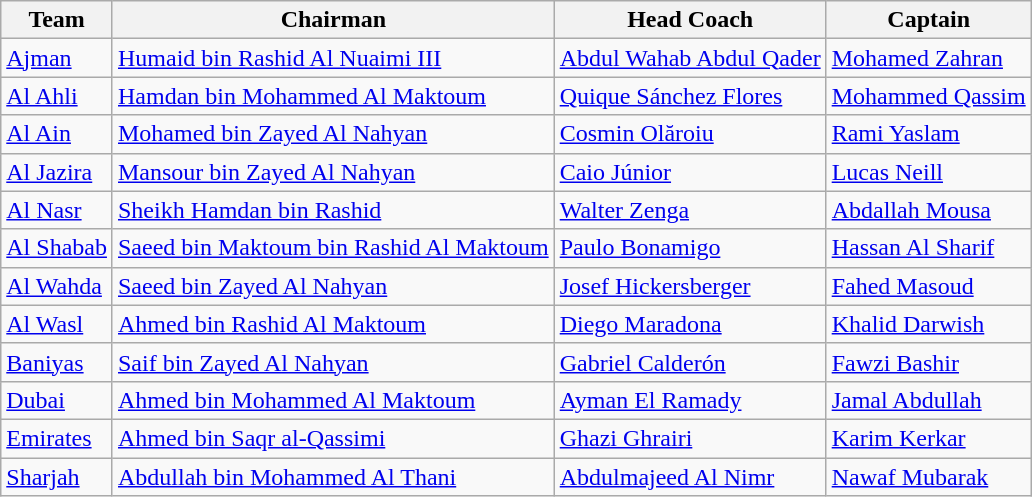<table class="wikitable sortable" style="text-align: left;">
<tr>
<th>Team</th>
<th>Chairman</th>
<th>Head Coach</th>
<th>Captain</th>
</tr>
<tr>
<td><a href='#'>Ajman</a></td>
<td> <a href='#'>Humaid bin Rashid Al Nuaimi III</a></td>
<td> <a href='#'>Abdul Wahab Abdul Qader</a></td>
<td> <a href='#'>Mohamed Zahran</a></td>
</tr>
<tr>
<td><a href='#'>Al Ahli</a></td>
<td> <a href='#'>Hamdan bin Mohammed Al Maktoum</a></td>
<td> <a href='#'>Quique Sánchez Flores</a></td>
<td> <a href='#'>Mohammed Qassim</a></td>
</tr>
<tr>
<td><a href='#'>Al Ain</a></td>
<td> <a href='#'>Mohamed bin Zayed Al Nahyan</a></td>
<td> <a href='#'>Cosmin Olăroiu</a></td>
<td> <a href='#'>Rami Yaslam</a></td>
</tr>
<tr>
<td><a href='#'>Al Jazira</a></td>
<td> <a href='#'>Mansour bin Zayed Al Nahyan</a></td>
<td> <a href='#'>Caio Júnior</a></td>
<td> <a href='#'>Lucas Neill</a></td>
</tr>
<tr>
<td><a href='#'>Al Nasr</a></td>
<td> <a href='#'>Sheikh Hamdan bin Rashid</a></td>
<td> <a href='#'>Walter Zenga</a></td>
<td> <a href='#'>Abdallah Mousa</a></td>
</tr>
<tr>
<td><a href='#'>Al Shabab</a></td>
<td> <a href='#'>Saeed bin Maktoum bin Rashid Al Maktoum</a></td>
<td> <a href='#'>Paulo Bonamigo</a></td>
<td> <a href='#'>Hassan Al Sharif</a></td>
</tr>
<tr>
<td><a href='#'>Al Wahda</a></td>
<td> <a href='#'>Saeed bin Zayed Al Nahyan</a></td>
<td> <a href='#'>Josef Hickersberger</a></td>
<td> <a href='#'>Fahed Masoud</a></td>
</tr>
<tr>
<td><a href='#'>Al Wasl</a></td>
<td> <a href='#'>Ahmed bin Rashid Al Maktoum</a></td>
<td> <a href='#'>Diego Maradona</a></td>
<td> <a href='#'>Khalid Darwish</a></td>
</tr>
<tr>
<td><a href='#'>Baniyas</a></td>
<td> <a href='#'>Saif bin Zayed Al Nahyan</a></td>
<td> <a href='#'>Gabriel Calderón</a></td>
<td> <a href='#'>Fawzi Bashir</a></td>
</tr>
<tr>
<td><a href='#'>Dubai</a></td>
<td> <a href='#'>Ahmed bin Mohammed Al Maktoum</a></td>
<td> <a href='#'>Ayman El Ramady</a></td>
<td> <a href='#'>Jamal Abdullah</a></td>
</tr>
<tr>
<td><a href='#'>Emirates</a></td>
<td> <a href='#'>Ahmed bin Saqr al-Qassimi</a></td>
<td> <a href='#'>Ghazi Ghrairi</a></td>
<td> <a href='#'>Karim Kerkar</a></td>
</tr>
<tr>
<td><a href='#'>Sharjah</a></td>
<td> <a href='#'>Abdullah bin Mohammed Al Thani</a></td>
<td> <a href='#'>Abdulmajeed Al Nimr</a></td>
<td> <a href='#'>Nawaf Mubarak</a></td>
</tr>
</table>
